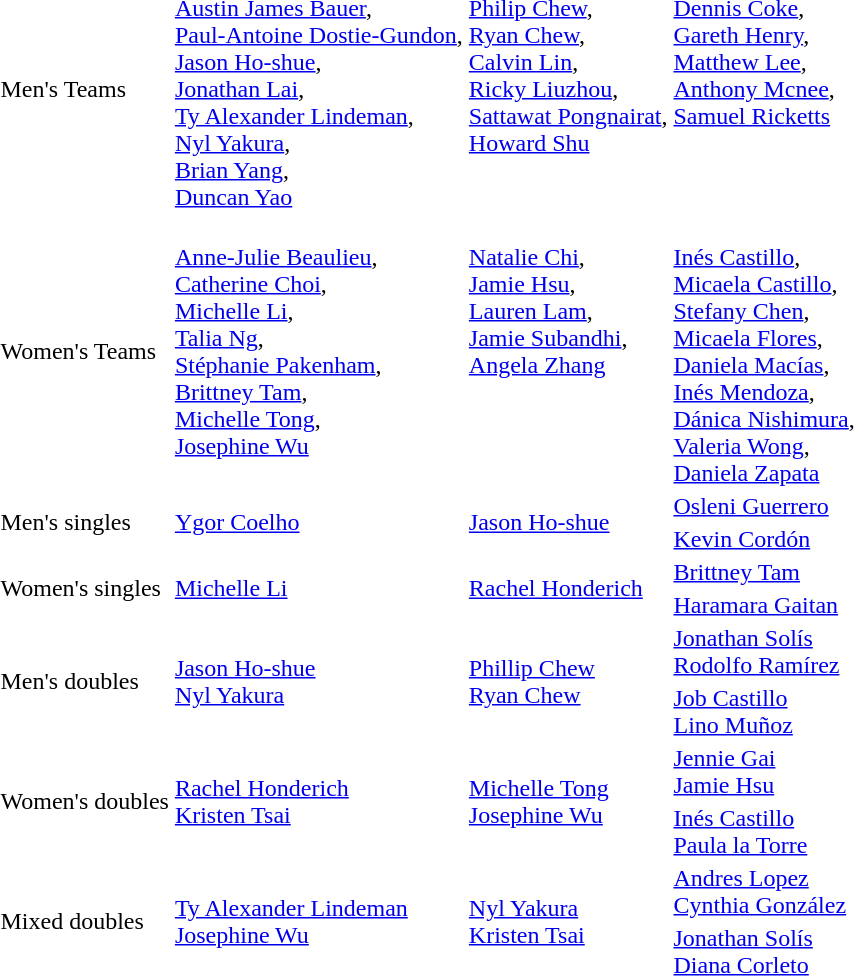<table>
<tr>
</tr>
<tr>
<td>Men's Teams</td>
<td align="left" valign="top"><br><a href='#'>Austin James Bauer</a>,<br><a href='#'>Paul-Antoine Dostie-Gundon</a>,<br><a href='#'>Jason Ho-shue</a>,<br><a href='#'>Jonathan Lai</a>,<br><a href='#'>Ty Alexander Lindeman</a>,<br><a href='#'>Nyl Yakura</a>,<br><a href='#'>Brian Yang</a>,<br><a href='#'>Duncan Yao</a></td>
<td align="left" valign="top"><br><a href='#'>Philip Chew</a>,<br><a href='#'>Ryan Chew</a>,<br><a href='#'>Calvin Lin</a>,<br><a href='#'>Ricky Liuzhou</a>,<br><a href='#'>Sattawat Pongnairat</a>,<br><a href='#'>Howard Shu</a></td>
<td align="left" valign="top"><br><a href='#'>Dennis Coke</a>,<br><a href='#'>Gareth Henry</a>,<br><a href='#'>Matthew Lee</a>,<br><a href='#'>Anthony Mcnee</a>,<br><a href='#'>Samuel Ricketts</a></td>
</tr>
<tr>
<td>Women's Teams</td>
<td align="left" valign="top"><br><a href='#'>Anne-Julie Beaulieu</a>,<br><a href='#'>Catherine Choi</a>,<br><a href='#'>Michelle Li</a>,<br><a href='#'>Talia Ng</a>,<br><a href='#'>Stéphanie Pakenham</a>,<br><a href='#'>Brittney Tam</a>,<br><a href='#'>Michelle Tong</a>,<br><a href='#'>Josephine Wu</a></td>
<td align="left" valign="top"><br><a href='#'>Natalie Chi</a>,<br><a href='#'>Jamie Hsu</a>,<br><a href='#'>Lauren Lam</a>,<br><a href='#'>Jamie Subandhi</a>,<br><a href='#'>Angela Zhang</a></td>
<td align="left" valign="top"><br><a href='#'>Inés Castillo</a>,<br><a href='#'>Micaela Castillo</a>,<br><a href='#'>Stefany Chen</a>,<br><a href='#'>Micaela Flores</a>,<br><a href='#'>Daniela Macías</a>,<br><a href='#'>Inés Mendoza</a>,<br><a href='#'>Dánica Nishimura</a>,<br><a href='#'>Valeria Wong</a>,<br><a href='#'>Daniela Zapata</a></td>
</tr>
<tr>
<td rowspan=2>Men's singles</td>
<td rowspan=2> <a href='#'>Ygor Coelho</a></td>
<td rowspan=2> <a href='#'>Jason Ho-shue</a></td>
<td> <a href='#'>Osleni Guerrero</a></td>
</tr>
<tr>
<td> <a href='#'>Kevin Cordón</a></td>
</tr>
<tr>
<td rowspan=2>Women's singles</td>
<td rowspan=2> <a href='#'>Michelle Li</a></td>
<td rowspan=2> <a href='#'>Rachel Honderich</a></td>
<td> <a href='#'>Brittney Tam</a></td>
</tr>
<tr>
<td> <a href='#'>Haramara Gaitan</a></td>
</tr>
<tr>
<td rowspan=2>Men's doubles</td>
<td rowspan=2> <a href='#'>Jason Ho-shue</a><br> <a href='#'>Nyl Yakura</a></td>
<td rowspan=2> <a href='#'>Phillip Chew</a><br> <a href='#'>Ryan Chew</a></td>
<td> <a href='#'>Jonathan Solís</a><br> <a href='#'>Rodolfo Ramírez</a></td>
</tr>
<tr>
<td> <a href='#'>Job Castillo</a><br> <a href='#'>Lino Muñoz</a></td>
</tr>
<tr>
<td rowspan=2>Women's doubles</td>
<td rowspan=2> <a href='#'>Rachel Honderich</a><br> <a href='#'>Kristen Tsai</a></td>
<td rowspan=2> <a href='#'>Michelle Tong</a><br> <a href='#'>Josephine Wu</a></td>
<td> <a href='#'>Jennie Gai</a><br> <a href='#'>Jamie Hsu</a></td>
</tr>
<tr>
<td> <a href='#'>Inés Castillo</a><br> <a href='#'>Paula la Torre</a></td>
</tr>
<tr>
<td rowspan=2>Mixed doubles</td>
<td rowspan=2> <a href='#'>Ty Alexander Lindeman</a><br> <a href='#'>Josephine Wu</a></td>
<td rowspan=2> <a href='#'>Nyl Yakura</a><br> <a href='#'>Kristen Tsai</a></td>
<td> <a href='#'>Andres Lopez</a><br> <a href='#'>Cynthia González</a></td>
</tr>
<tr>
<td> <a href='#'>Jonathan Solís</a><br> <a href='#'>Diana Corleto</a></td>
</tr>
</table>
